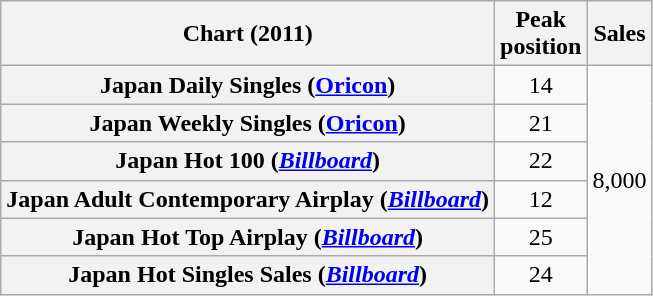<table class="wikitable sortable plainrowheaders" style="text-align:center;">
<tr>
<th scope="col">Chart (2011)</th>
<th scope="col">Peak<br>position</th>
<th scope="col">Sales</th>
</tr>
<tr>
<th scope="row">Japan Daily Singles (<a href='#'>Oricon</a>)</th>
<td style="text-align:center;">14</td>
<td rowspan="9" style="text-align:left;">8,000</td>
</tr>
<tr>
<th scope="row">Japan Weekly Singles (<a href='#'>Oricon</a>)</th>
<td style="text-align:center;">21</td>
</tr>
<tr>
<th scope="row">Japan Hot 100 (<em><a href='#'>Billboard</a></em>)</th>
<td style="text-align:center;">22</td>
</tr>
<tr>
<th scope="row">Japan Adult Contemporary Airplay (<em><a href='#'>Billboard</a></em>)</th>
<td style="text-align:center;">12</td>
</tr>
<tr>
<th scope="row">Japan Hot Top Airplay (<em><a href='#'>Billboard</a></em>)</th>
<td style="text-align:center;">25</td>
</tr>
<tr>
<th scope="row">Japan Hot Singles Sales (<em><a href='#'>Billboard</a></em>)</th>
<td style="text-align:center;">24</td>
</tr>
</table>
